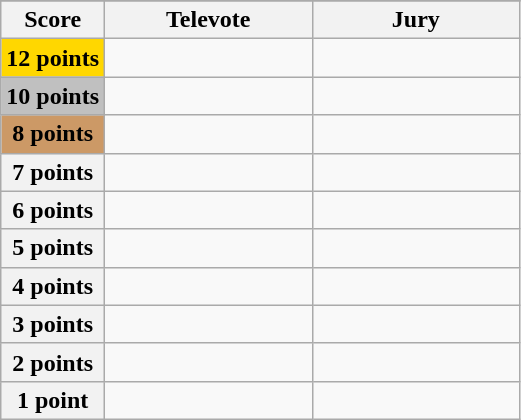<table class="wikitable">
<tr>
</tr>
<tr>
<th scope="col" width="20%">Score</th>
<th scope="col" width="40%">Televote</th>
<th scope="col" width="40%">Jury</th>
</tr>
<tr>
<th scope="row" style="background:gold">12 points</th>
<td></td>
<td></td>
</tr>
<tr>
<th scope="row" style="background:silver">10 points</th>
<td></td>
<td></td>
</tr>
<tr>
<th scope="row" style="background:#CC9966">8 points</th>
<td></td>
<td></td>
</tr>
<tr>
<th scope="row">7 points</th>
<td></td>
<td></td>
</tr>
<tr>
<th scope="row">6 points</th>
<td></td>
<td></td>
</tr>
<tr>
<th scope="row">5 points</th>
<td></td>
<td></td>
</tr>
<tr>
<th scope="row">4 points</th>
<td></td>
<td></td>
</tr>
<tr>
<th scope="row">3 points</th>
<td></td>
<td></td>
</tr>
<tr>
<th scope="row">2 points</th>
<td></td>
<td></td>
</tr>
<tr>
<th scope="row">1 point</th>
<td></td>
<td></td>
</tr>
</table>
